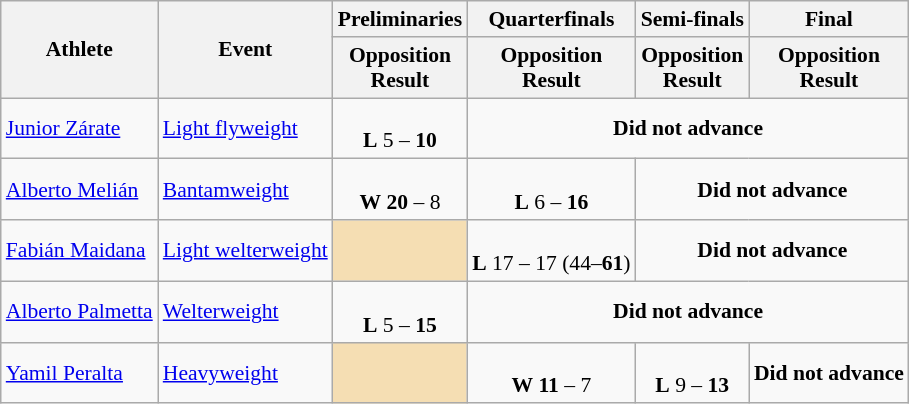<table class="wikitable" border="1" style="font-size:90%">
<tr>
<th rowspan=2>Athlete</th>
<th rowspan=2>Event</th>
<th>Preliminaries</th>
<th>Quarterfinals</th>
<th>Semi-finals</th>
<th>Final</th>
</tr>
<tr>
<th>Opposition<br>Result</th>
<th>Opposition<br>Result</th>
<th>Opposition<br>Result</th>
<th>Opposition<br>Result</th>
</tr>
<tr>
<td><a href='#'>Junior Zárate</a></td>
<td><a href='#'>Light flyweight</a></td>
<td align=center><br><strong>L</strong> 5 – <strong>10</strong></td>
<td align="center" colspan="7"><strong>Did not advance</strong></td>
</tr>
<tr>
<td><a href='#'>Alberto Melián</a></td>
<td><a href='#'>Bantamweight</a></td>
<td align=center><br><strong>W</strong> <strong>20</strong> – 8</td>
<td align=center><br><strong>L</strong> 6 – <strong>16</strong></td>
<td align="center" colspan="7"><strong>Did not advance</strong></td>
</tr>
<tr>
<td><a href='#'>Fabián Maidana</a></td>
<td><a href='#'>Light welterweight</a></td>
<td bgcolor=wheat></td>
<td align=center><br><strong>L</strong> 17 – 17 (44–<strong>61</strong>)</td>
<td align="center" colspan="7"><strong>Did not advance</strong></td>
</tr>
<tr>
<td><a href='#'>Alberto Palmetta</a></td>
<td><a href='#'>Welterweight</a></td>
<td align=center><br><strong>L</strong> 5 – <strong>15</strong></td>
<td align="center" colspan="7"><strong>Did not advance</strong></td>
</tr>
<tr>
<td><a href='#'>Yamil Peralta</a></td>
<td><a href='#'>Heavyweight</a></td>
<td bgcolor=wheat></td>
<td align=center><br><strong>W</strong> <strong>11</strong> – 7</td>
<td align=center><br><strong>L</strong> 9 – <strong>13</strong> </td>
<td align="center" colspan="7"><strong>Did not advance</strong></td>
</tr>
</table>
